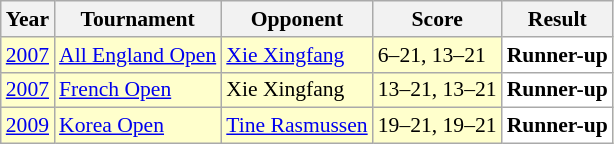<table class="sortable wikitable" style="font-size: 90%;">
<tr>
<th>Year</th>
<th>Tournament</th>
<th>Opponent</th>
<th>Score</th>
<th>Result</th>
</tr>
<tr style="background:#FFFFCC">
<td align="center"><a href='#'>2007</a></td>
<td align="left"><a href='#'>All England Open</a></td>
<td align="left"> <a href='#'>Xie Xingfang</a></td>
<td align="left">6–21, 13–21</td>
<td style="text-align:left; background:white"> <strong>Runner-up</strong></td>
</tr>
<tr style="background:#FFFFCC">
<td align="center"><a href='#'>2007</a></td>
<td align="left"><a href='#'>French Open</a></td>
<td align="left"> Xie Xingfang</td>
<td align="left">13–21, 13–21</td>
<td style="text-align:left; background:white"> <strong>Runner-up</strong></td>
</tr>
<tr style="background:#FFFFCC">
<td align="center"><a href='#'>2009</a></td>
<td align="left"><a href='#'>Korea Open</a></td>
<td align="left"> <a href='#'>Tine Rasmussen</a></td>
<td align="left">19–21, 19–21</td>
<td style="text-align:left; background:white"> <strong>Runner-up</strong></td>
</tr>
</table>
